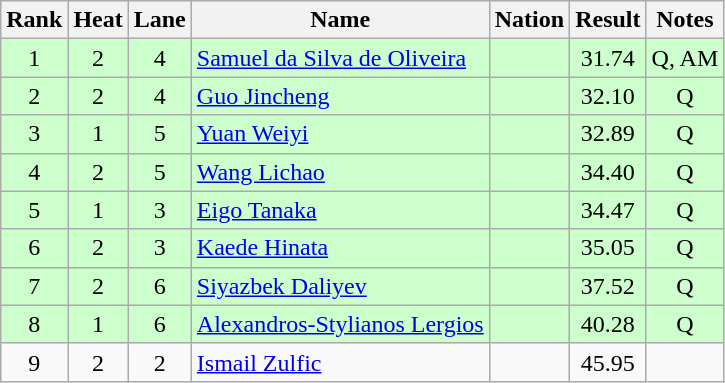<table class="wikitable sortable" style="text-align:center">
<tr>
<th>Rank</th>
<th>Heat</th>
<th>Lane</th>
<th>Name</th>
<th>Nation</th>
<th>Result</th>
<th>Notes</th>
</tr>
<tr bgcolor=ccffcc>
<td>1</td>
<td>2</td>
<td>4</td>
<td align=left><a href='#'>Samuel da Silva de Oliveira</a></td>
<td align=left></td>
<td>31.74</td>
<td>Q, AM</td>
</tr>
<tr bgcolor=ccffcc>
<td>2</td>
<td>2</td>
<td>4</td>
<td align=left><a href='#'>Guo Jincheng</a></td>
<td align=left></td>
<td>32.10</td>
<td>Q</td>
</tr>
<tr bgcolor=ccffcc>
<td>3</td>
<td>1</td>
<td>5</td>
<td align=left><a href='#'>Yuan Weiyi</a></td>
<td align=left></td>
<td>32.89</td>
<td>Q</td>
</tr>
<tr bgcolor=ccffcc>
<td>4</td>
<td>2</td>
<td>5</td>
<td align=left><a href='#'>Wang Lichao</a></td>
<td align=left></td>
<td>34.40</td>
<td>Q</td>
</tr>
<tr bgcolor=ccffcc>
<td>5</td>
<td>1</td>
<td>3</td>
<td align=left><a href='#'>Eigo Tanaka</a></td>
<td align=left></td>
<td>34.47</td>
<td>Q</td>
</tr>
<tr bgcolor=ccffcc>
<td>6</td>
<td>2</td>
<td>3</td>
<td align=left><a href='#'>Kaede Hinata</a></td>
<td align=left></td>
<td>35.05</td>
<td>Q</td>
</tr>
<tr bgcolor=ccffcc>
<td>7</td>
<td>2</td>
<td>6</td>
<td align=left><a href='#'>Siyazbek Daliyev</a></td>
<td align=left></td>
<td>37.52</td>
<td>Q</td>
</tr>
<tr bgcolor=ccffcc>
<td>8</td>
<td>1</td>
<td>6</td>
<td align=left><a href='#'>Alexandros-Stylianos Lergios</a></td>
<td align=left></td>
<td>40.28</td>
<td>Q</td>
</tr>
<tr>
<td>9</td>
<td>2</td>
<td>2</td>
<td align=left><a href='#'>Ismail Zulfic</a></td>
<td align=left></td>
<td>45.95</td>
<td></td>
</tr>
</table>
